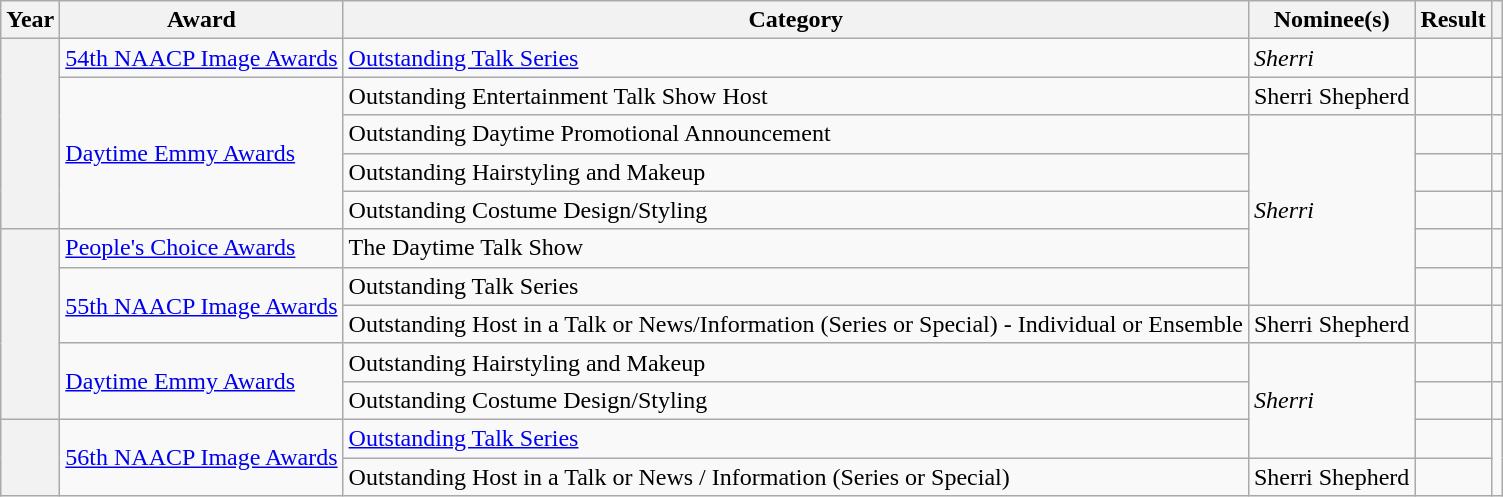<table class="wikitable plainrowheaders">
<tr>
<th scope="col">Year</th>
<th scope="col">Award</th>
<th scope="col">Category</th>
<th scope="col">Nominee(s)</th>
<th scope="col">Result</th>
<th scope="col" class="unsortable"></th>
</tr>
<tr>
<th scope="row" rowspan=5></th>
<td><a href='#'>54th NAACP Image Awards</a></td>
<td><a href='#'>Outstanding Talk Series</a></td>
<td><em>Sherri</em></td>
<td></td>
<td style="text-align:center;"></td>
</tr>
<tr>
<td rowspan=4><a href='#'>Daytime Emmy Awards</a></td>
<td>Outstanding Entertainment Talk Show Host</td>
<td>Sherri Shepherd</td>
<td></td>
<td style="text-align:center;"></td>
</tr>
<tr>
<td>Outstanding Daytime Promotional Announcement</td>
<td rowspan=5><em>Sherri</em></td>
<td></td>
<td style="text-align:center;"></td>
</tr>
<tr>
<td>Outstanding Hairstyling and Makeup</td>
<td></td>
<td style="text-align:center;"></td>
</tr>
<tr>
<td>Outstanding Costume Design/Styling</td>
<td></td>
<td style="text-align:center;"></td>
</tr>
<tr>
<th scope="row" rowspan=5></th>
<td><a href='#'>People's Choice Awards</a></td>
<td>The Daytime Talk Show</td>
<td></td>
<td style="text-align:center;"></td>
</tr>
<tr>
<td rowspan=2><a href='#'>55th NAACP Image Awards</a></td>
<td>Outstanding Talk Series</td>
<td></td>
<td style="text-align:center;"></td>
</tr>
<tr>
<td>Outstanding Host in a Talk or News/Information (Series or Special) - Individual or Ensemble</td>
<td>Sherri Shepherd</td>
<td></td>
<td style="text-align:center;"></td>
</tr>
<tr>
<td rowspan=2><a href='#'>Daytime Emmy Awards</a></td>
<td>Outstanding Hairstyling and Makeup</td>
<td rowspan=3><em>Sherri</em></td>
<td></td>
<td style="text-align:center;"></td>
</tr>
<tr>
<td>Outstanding Costume Design/Styling</td>
<td></td>
<td style="text-align:center;"></td>
</tr>
<tr>
<th scope="row" rowspan=2></th>
<td rowspan=2><a href='#'>56th NAACP Image Awards</a></td>
<td><a href='#'>Outstanding Talk Series</a></td>
<td></td>
<td style="text-align:center;" rowspan=2></td>
</tr>
<tr>
<td>Outstanding Host in a Talk or News / Information (Series or Special)</td>
<td>Sherri Shepherd</td>
<td></td>
</tr>
</table>
